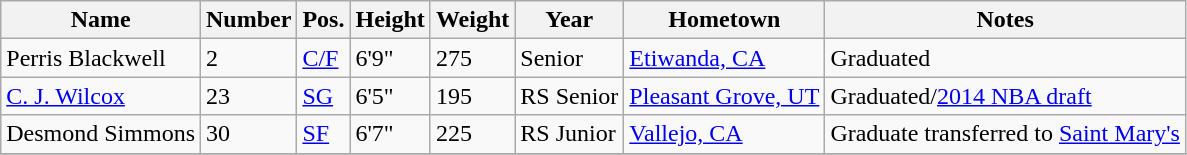<table class="wikitable sortable" border="1">
<tr>
<th>Name</th>
<th>Number</th>
<th>Pos.</th>
<th>Height</th>
<th>Weight</th>
<th>Year</th>
<th>Hometown</th>
<th class="unsortable">Notes</th>
</tr>
<tr>
<td sortname>Perris Blackwell</td>
<td>2</td>
<td><a href='#'>C/F</a></td>
<td>6'9"</td>
<td>275</td>
<td>Senior</td>
<td><a href='#'>Etiwanda, CA</a></td>
<td>Graduated</td>
</tr>
<tr>
<td sortname><a href='#'>C. J. Wilcox</a></td>
<td>23</td>
<td><a href='#'>SG</a></td>
<td>6'5"</td>
<td>195</td>
<td>RS Senior</td>
<td><a href='#'>Pleasant Grove, UT</a></td>
<td>Graduated/<a href='#'>2014 NBA draft</a></td>
</tr>
<tr>
<td sortname>Desmond Simmons</td>
<td>30</td>
<td><a href='#'>SF</a></td>
<td>6'7"</td>
<td>225</td>
<td>RS Junior</td>
<td><a href='#'>Vallejo, CA</a></td>
<td>Graduate transferred to <a href='#'>Saint Mary's</a></td>
</tr>
<tr>
</tr>
</table>
